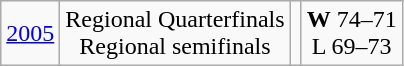<table class="wikitable">
<tr align="center">
<td><a href='#'>2005</a></td>
<td>Regional Quarterfinals<br>Regional semifinals</td>
<td><br></td>
<td><strong>W</strong> 74–71<br>L 69–73</td>
</tr>
</table>
